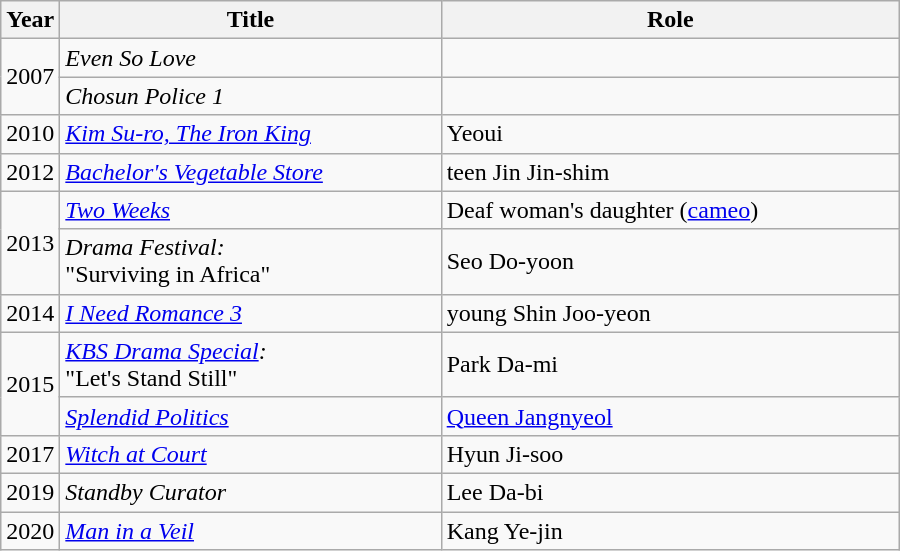<table class="wikitable" style="width:600px">
<tr>
<th width=10>Year</th>
<th>Title</th>
<th>Role</th>
</tr>
<tr>
<td rowspan=2>2007</td>
<td><em>Even So Love</em></td>
<td></td>
</tr>
<tr>
<td><em>Chosun Police 1</em></td>
<td></td>
</tr>
<tr>
<td>2010</td>
<td><em><a href='#'>Kim Su-ro, The Iron King</a></em></td>
<td>Yeoui</td>
</tr>
<tr>
<td>2012</td>
<td><em><a href='#'>Bachelor's Vegetable Store</a></em></td>
<td>teen Jin Jin-shim</td>
</tr>
<tr>
<td rowspan=2>2013</td>
<td><em><a href='#'>Two Weeks</a></em></td>
<td>Deaf woman's daughter (<a href='#'>cameo</a>)</td>
</tr>
<tr>
<td><em>Drama Festival:</em><br>"Surviving in Africa"</td>
<td>Seo Do-yoon</td>
</tr>
<tr>
<td>2014</td>
<td><em><a href='#'>I Need Romance 3</a></em></td>
<td>young Shin Joo-yeon</td>
</tr>
<tr>
<td rowspan=2>2015</td>
<td><em><a href='#'>KBS Drama Special</a>:</em><br>"Let's Stand Still"</td>
<td>Park Da-mi</td>
</tr>
<tr>
<td><em><a href='#'>Splendid Politics</a></em></td>
<td><a href='#'>Queen Jangnyeol</a></td>
</tr>
<tr>
<td>2017</td>
<td><em><a href='#'>Witch at Court</a></em></td>
<td>Hyun Ji-soo</td>
</tr>
<tr>
<td>2019</td>
<td><em>Standby Curator</em></td>
<td>Lee Da-bi</td>
</tr>
<tr>
<td>2020</td>
<td><em><a href='#'>Man in a Veil</a></em></td>
<td>Kang Ye-jin</td>
</tr>
</table>
